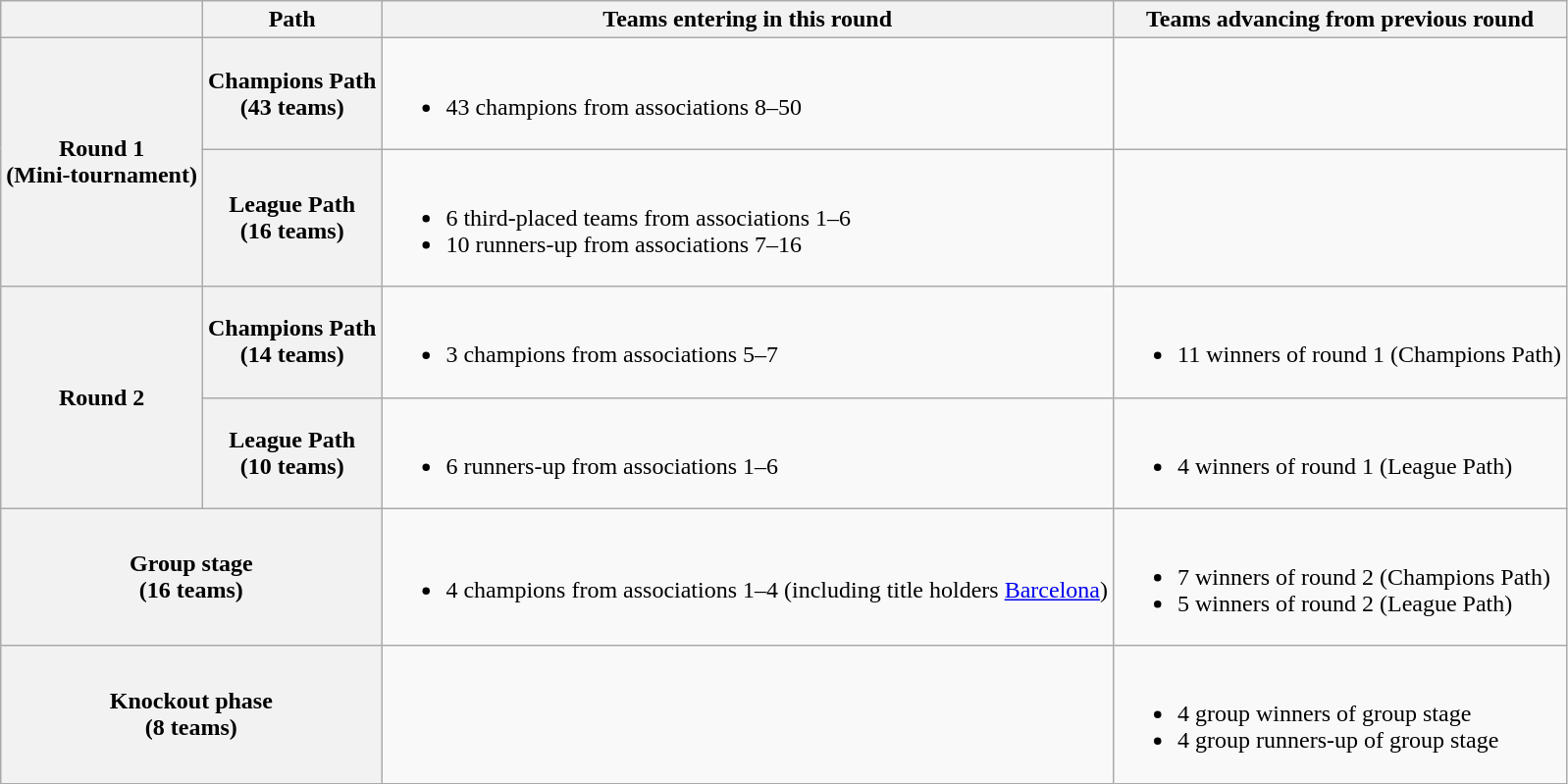<table class="wikitable">
<tr>
<th></th>
<th>Path</th>
<th>Teams entering in this round</th>
<th>Teams advancing from previous round</th>
</tr>
<tr>
<th rowspan="2">Round 1<br>(Mini-tournament)</th>
<th>Champions Path<br>(43 teams)</th>
<td><br><ul><li>43 champions from associations 8–50</li></ul></td>
<td></td>
</tr>
<tr>
<th>League Path<br>(16 teams)</th>
<td><br><ul><li>6 third-placed teams from associations 1–6</li><li>10 runners-up from associations 7–16</li></ul></td>
<td></td>
</tr>
<tr>
<th rowspan=2>Round 2</th>
<th>Champions Path<br>(14 teams)</th>
<td><br><ul><li>3 champions from associations 5–7</li></ul></td>
<td><br><ul><li>11 winners of round 1 (Champions Path)</li></ul></td>
</tr>
<tr>
<th>League Path<br>(10 teams)</th>
<td><br><ul><li>6 runners-up from associations 1–6</li></ul></td>
<td><br><ul><li>4 winners of round 1 (League Path)</li></ul></td>
</tr>
<tr>
<th colspan=2>Group stage<br>(16 teams)</th>
<td><br><ul><li>4 champions from associations 1–4 (including title holders <a href='#'>Barcelona</a>)</li></ul></td>
<td><br><ul><li>7 winners of round 2 (Champions Path)</li><li>5 winners of round 2 (League Path)</li></ul></td>
</tr>
<tr>
<th colspan=2>Knockout phase<br>(8 teams)</th>
<td></td>
<td><br><ul><li>4 group winners of group stage</li><li>4 group runners-up of group stage</li></ul></td>
</tr>
</table>
